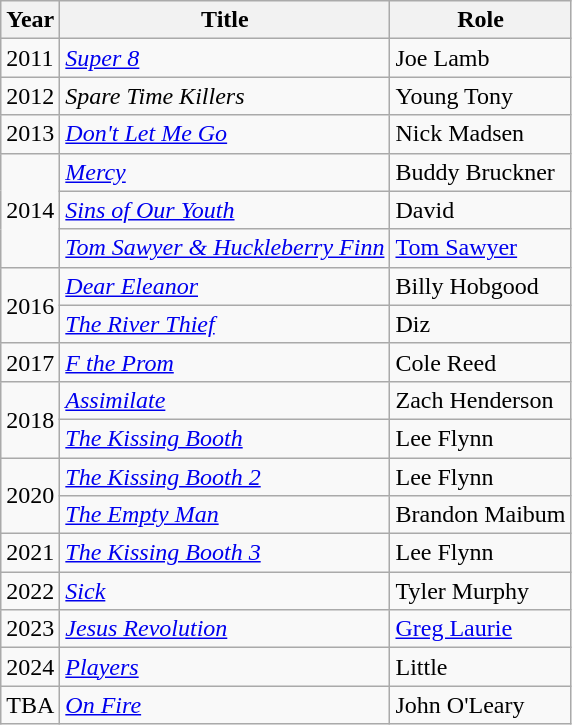<table class="wikitable sortable">
<tr>
<th>Year</th>
<th>Title</th>
<th class="unsortable">Role</th>
</tr>
<tr>
<td>2011</td>
<td><em><a href='#'>Super 8</a></em></td>
<td>Joe Lamb</td>
</tr>
<tr>
<td>2012</td>
<td><em>Spare Time Killers</em></td>
<td>Young Tony</td>
</tr>
<tr>
<td>2013</td>
<td><em><a href='#'>Don't Let Me Go</a></em></td>
<td>Nick Madsen</td>
</tr>
<tr>
<td rowspan="3">2014</td>
<td><em><a href='#'>Mercy</a></em></td>
<td>Buddy Bruckner</td>
</tr>
<tr>
<td><em><a href='#'>Sins of Our Youth</a></em></td>
<td>David</td>
</tr>
<tr>
<td><em><a href='#'>Tom Sawyer & Huckleberry Finn</a></em></td>
<td><a href='#'>Tom Sawyer</a></td>
</tr>
<tr>
<td rowspan="2">2016</td>
<td><em><a href='#'>Dear Eleanor</a></em></td>
<td>Billy Hobgood</td>
</tr>
<tr>
<td data-sort-value="River Thief, The"><em><a href='#'>The River Thief</a></em></td>
<td>Diz</td>
</tr>
<tr>
<td>2017</td>
<td><em><a href='#'>F the Prom</a></em></td>
<td>Cole Reed</td>
</tr>
<tr>
<td rowspan="2">2018</td>
<td><em><a href='#'>Assimilate</a></em></td>
<td>Zach Henderson</td>
</tr>
<tr>
<td data-sort-value="Kissing Booth 1, The"><em><a href='#'>The Kissing Booth</a></em></td>
<td>Lee Flynn</td>
</tr>
<tr>
<td rowspan="2">2020</td>
<td data-sort-value="Kissing Booth 2, The"><em><a href='#'>The Kissing Booth 2</a></em></td>
<td>Lee Flynn</td>
</tr>
<tr>
<td data-sort-value="Empty Man, The"><em><a href='#'>The Empty Man</a></em></td>
<td>Brandon Maibum</td>
</tr>
<tr>
<td>2021</td>
<td data-sort-value="Kissing Booth 3, The"><em><a href='#'>The Kissing Booth 3</a></em></td>
<td>Lee Flynn</td>
</tr>
<tr>
<td>2022</td>
<td><em><a href='#'>Sick</a></em></td>
<td>Tyler Murphy</td>
</tr>
<tr>
<td>2023</td>
<td data-sort-value="Jesus Revolution, The"><em><a href='#'>Jesus Revolution</a></em></td>
<td><a href='#'>Greg Laurie</a></td>
</tr>
<tr>
<td>2024</td>
<td><em><a href='#'>Players</a></em></td>
<td>Little</td>
</tr>
<tr>
<td>TBA</td>
<td><em><a href='#'>On Fire</a></em></td>
<td>John O'Leary</td>
</tr>
</table>
